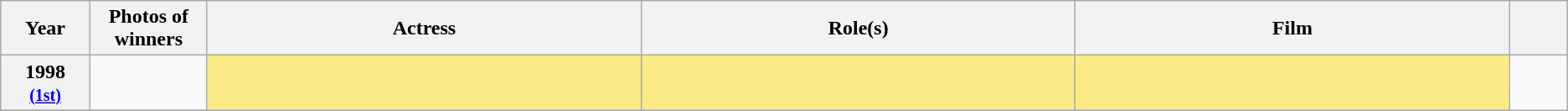<table class="wikitable sortable" rowspan=2 style="text-align: left;">
<tr>
<th scope="col" style="width:3%; text-align:center;">Year</th>
<th scope="col" style="width:3%; text-align:center;">Photos of winners</th>
<th scope="col" style="width:15%;text-align:center;">Actress</th>
<th scope="col" style="width:15%;text-align:center;">Role(s)</th>
<th scope="col" style="width:15%;text-align:center;">Film</th>
<th scope="col" style="width:2%;" class="unsortable"></th>
</tr>
<tr>
<th scope="row" rowspan=1 style="text-align:center">1998 <br><small><a href='#'>(1st)</a> </small></th>
<td rowspan=1 style="text-align:center"></td>
<td style="background:#FAEB86;"><strong></strong> </td>
<td style="background:#FAEB86;"></td>
<td style="background:#FAEB86;"></td>
</tr>
<tr>
</tr>
</table>
